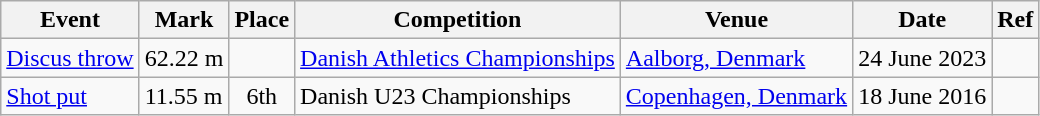<table class="wikitable">
<tr>
<th>Event</th>
<th>Mark</th>
<th>Place</th>
<th>Competition</th>
<th>Venue</th>
<th>Date</th>
<th>Ref</th>
</tr>
<tr>
<td><a href='#'>Discus throw</a></td>
<td>62.22 m </td>
<td style="text-align:center;"></td>
<td><a href='#'>Danish Athletics Championships</a></td>
<td><a href='#'>Aalborg, Denmark</a></td>
<td>24 June 2023</td>
<td></td>
</tr>
<tr>
<td><a href='#'>Shot put</a></td>
<td>11.55 m</td>
<td style="text-align:center;">6th</td>
<td>Danish U23 Championships</td>
<td><a href='#'>Copenhagen, Denmark</a></td>
<td>18 June 2016</td>
<td></td>
</tr>
</table>
